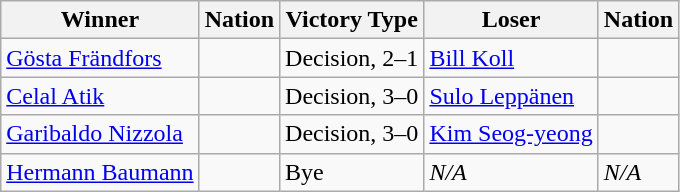<table class="wikitable sortable" style="text-align:left;">
<tr>
<th>Winner</th>
<th>Nation</th>
<th>Victory Type</th>
<th>Loser</th>
<th>Nation</th>
</tr>
<tr>
<td><a href='#'>Gösta Frändfors</a></td>
<td></td>
<td>Decision, 2–1</td>
<td><a href='#'>Bill Koll</a></td>
<td></td>
</tr>
<tr>
<td><a href='#'>Celal Atik</a></td>
<td></td>
<td>Decision, 3–0</td>
<td><a href='#'>Sulo Leppänen</a></td>
<td></td>
</tr>
<tr>
<td><a href='#'>Garibaldo Nizzola</a></td>
<td></td>
<td>Decision, 3–0</td>
<td><a href='#'>Kim Seog-yeong</a></td>
<td></td>
</tr>
<tr>
<td><a href='#'>Hermann Baumann</a></td>
<td></td>
<td>Bye</td>
<td><em>N/A</em></td>
<td><em>N/A</em></td>
</tr>
</table>
